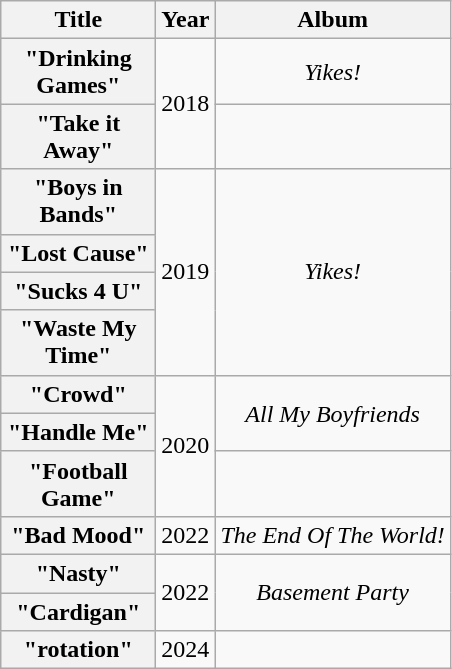<table class="wikitable plainrowheaders" style="text-align:center;">
<tr>
<th scope="col" style="width:6em;">Title</th>
<th scope="col">Year</th>
<th scope="col">Album</th>
</tr>
<tr>
<th scope="row">"Drinking Games"</th>
<td rowspan="2">2018</td>
<td><em>Yikes!</em></td>
</tr>
<tr>
<th scope="row">"Take it Away"</th>
<td></td>
</tr>
<tr>
<th scope="row">"Boys in Bands"</th>
<td rowspan="4">2019</td>
<td rowspan="4"><em>Yikes!</em></td>
</tr>
<tr>
<th scope="row">"Lost Cause"</th>
</tr>
<tr>
<th scope="row">"Sucks 4 U"</th>
</tr>
<tr>
<th scope="row">"Waste My Time"</th>
</tr>
<tr>
<th scope="row">"Crowd"</th>
<td rowspan="3">2020</td>
<td rowspan="2"><em>All My Boyfriends</em></td>
</tr>
<tr>
<th scope="row">"Handle Me"</th>
</tr>
<tr>
<th scope="row">"Football Game"</th>
<td></td>
</tr>
<tr>
<th scope="row">"Bad Mood"<br></th>
<td rowspan="1">2022</td>
<td rowspan="1"><em>The End Of The World!</em></td>
</tr>
<tr>
<th scope="row">"Nasty"</th>
<td rowspan="2">2022</td>
<td rowspan="2"><em>Basement Party</em></td>
</tr>
<tr>
<th scope="row">"Cardigan"</th>
</tr>
<tr>
<th scope="row">"rotation"</th>
<td rowspan="2">2024</td>
<td></td>
</tr>
</table>
